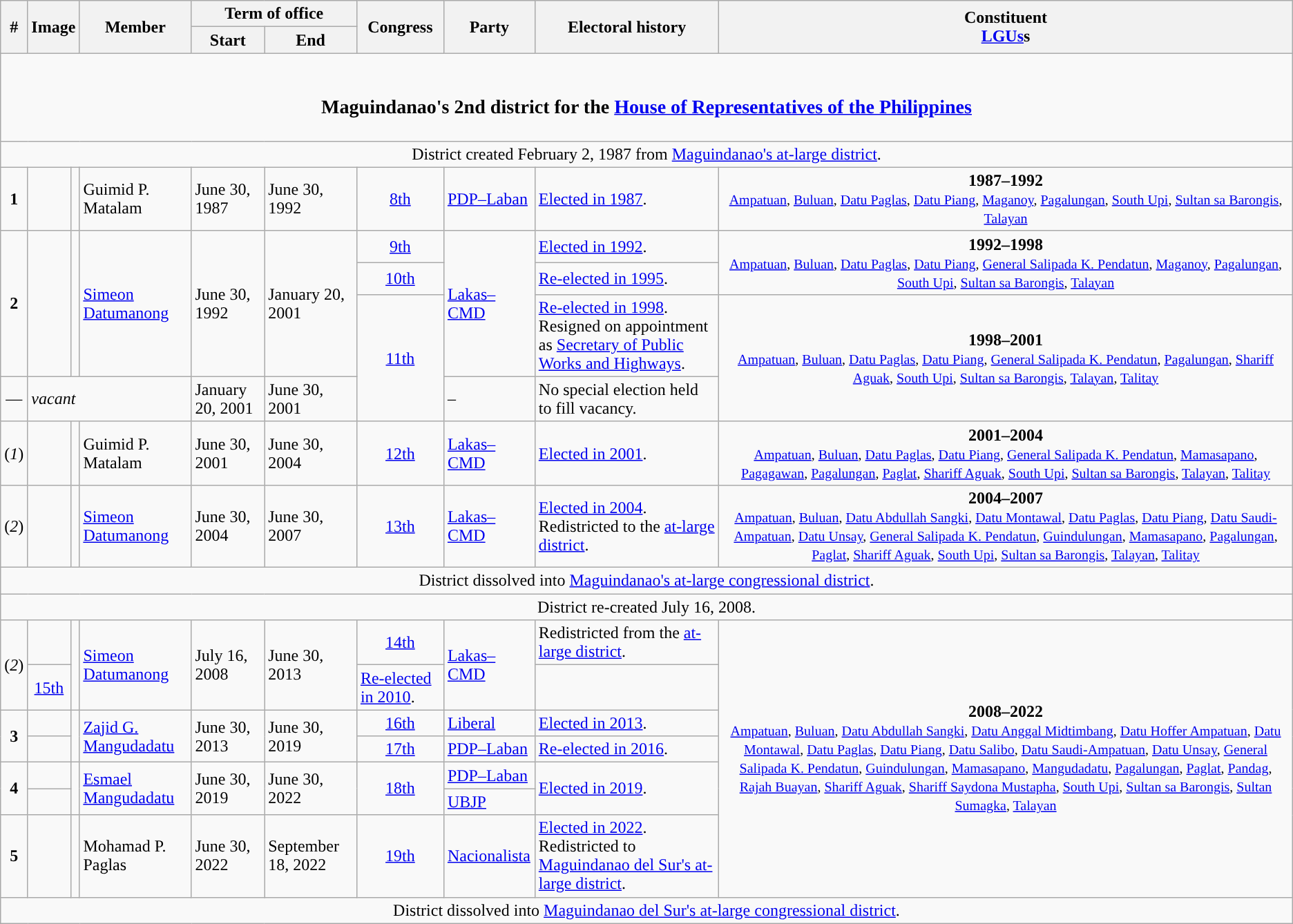<table class=wikitable>
<tr>
<th rowspan="2">#</th>
<th rowspan="2" colspan=2>Image</th>
<th rowspan="2">Member</th>
<th colspan=2>Term of office</th>
<th rowspan="2">Congress</th>
<th rowspan="2">Party</th>
<th rowspan="2">Electoral history</th>
<th rowspan="2">Constituent<br><a href='#'>LGUs</a>s</th>
</tr>
<tr>
<th>Start</th>
<th>End</th>
</tr>
<tr>
<td colspan="10" style="text-align:center;"><br><h3>Maguindanao's 2nd district for the <a href='#'>House of Representatives of the Philippines</a></h3></td>
</tr>
<tr>
<td colspan="10" style="text-align:center;">District created February 2, 1987 from <a href='#'>Maguindanao's at-large district</a>.</td>
</tr>
<tr>
<td style="text-align:center;"><strong>1</strong></td>
<td style="color:inherit;background:"></td>
<td></td>
<td>Guimid P. Matalam</td>
<td>June 30, 1987</td>
<td>June 30, 1992</td>
<td style="text-align:center;"><a href='#'>8th</a></td>
<td><a href='#'>PDP–Laban</a></td>
<td><a href='#'>Elected in 1987</a>.</td>
<td style="text-align:center;"><strong>1987–1992</strong><br><small><a href='#'>Ampatuan</a>, <a href='#'>Buluan</a>, <a href='#'>Datu Paglas</a>, <a href='#'>Datu Piang</a>, <a href='#'>Maganoy</a>, <a href='#'>Pagalungan</a>, <a href='#'>South Upi</a>, <a href='#'>Sultan sa Barongis</a>, <a href='#'>Talayan</a></small></td>
</tr>
<tr>
<td rowspan="3" style="text-align:center;"><strong>2</strong></td>
<td rowspan="3" style="color:inherit;background:"></td>
<td rowspan="3"></td>
<td rowspan="3"><a href='#'>Simeon Datumanong</a></td>
<td rowspan="3">June 30, 1992</td>
<td rowspan="3">January 20, 2001</td>
<td style="text-align:center;"><a href='#'>9th</a></td>
<td rowspan="3"><a href='#'>Lakas–CMD</a></td>
<td><a href='#'>Elected in 1992</a>.</td>
<td rowspan="2" style="text-align:center;"><strong>1992–1998</strong><br><small><a href='#'>Ampatuan</a>, <a href='#'>Buluan</a>, <a href='#'>Datu Paglas</a>, <a href='#'>Datu Piang</a>, <a href='#'>General Salipada K. Pendatun</a>, <a href='#'>Maganoy</a>, <a href='#'>Pagalungan</a>, <a href='#'>South Upi</a>, <a href='#'>Sultan sa Barongis</a>, <a href='#'>Talayan</a></small></td>
</tr>
<tr>
<td style="text-align:center;"><a href='#'>10th</a></td>
<td><a href='#'>Re-elected in 1995</a>.</td>
</tr>
<tr>
<td rowspan="2" style="text-align:center;"><a href='#'>11th</a></td>
<td><a href='#'>Re-elected in 1998</a>.<br>Resigned on appointment as <a href='#'>Secretary of Public Works and Highways</a>.</td>
<td rowspan="2" style="text-align:center;"><strong>1998–2001</strong><br><small><a href='#'>Ampatuan</a>, <a href='#'>Buluan</a>, <a href='#'>Datu Paglas</a>, <a href='#'>Datu Piang</a>, <a href='#'>General Salipada K. Pendatun</a>, <a href='#'>Pagalungan</a>, <a href='#'>Shariff Aguak</a>, <a href='#'>South Upi</a>, <a href='#'>Sultan sa Barongis</a>, <a href='#'>Talayan</a>, <a href='#'>Talitay</a></small></td>
</tr>
<tr>
<td style="text-align:center;">—</td>
<td colspan="3"><em>vacant</em></td>
<td>January 20, 2001</td>
<td>June 30, 2001</td>
<td>–</td>
<td>No special election held to fill vacancy.</td>
</tr>
<tr>
<td style="text-align:center;">(<em>1</em>)</td>
<td style="color:inherit;background:"></td>
<td></td>
<td>Guimid P. Matalam</td>
<td>June 30, 2001</td>
<td>June 30, 2004</td>
<td style="text-align:center;"><a href='#'>12th</a></td>
<td><a href='#'>Lakas–CMD</a></td>
<td><a href='#'>Elected in 2001</a>.</td>
<td style="text-align:center;"><strong>2001–2004</strong><br><small><a href='#'>Ampatuan</a>, <a href='#'>Buluan</a>, <a href='#'>Datu Paglas</a>, <a href='#'>Datu Piang</a>, <a href='#'>General Salipada K. Pendatun</a>, <a href='#'>Mamasapano</a>, <a href='#'>Pagagawan</a>, <a href='#'>Pagalungan</a>, <a href='#'>Paglat</a>, <a href='#'>Shariff Aguak</a>, <a href='#'>South Upi</a>, <a href='#'>Sultan sa Barongis</a>, <a href='#'>Talayan</a>, <a href='#'>Talitay</a></small></td>
</tr>
<tr>
<td style="text-align:center;">(<em>2</em>)</td>
<td style="color:inherit;background:"></td>
<td></td>
<td><a href='#'>Simeon Datumanong</a></td>
<td>June 30, 2004</td>
<td>June 30, 2007</td>
<td style="text-align:center;"><a href='#'>13th</a></td>
<td><a href='#'>Lakas–CMD</a></td>
<td><a href='#'>Elected in 2004</a>.<br>Redistricted to the <a href='#'>at-large district</a>.</td>
<td style="text-align:center;"><strong>2004–2007</strong><br><small><a href='#'>Ampatuan</a>, <a href='#'>Buluan</a>, <a href='#'>Datu Abdullah Sangki</a>, <a href='#'>Datu Montawal</a>, <a href='#'>Datu Paglas</a>, <a href='#'>Datu Piang</a>, <a href='#'>Datu Saudi-Ampatuan</a>, <a href='#'>Datu Unsay</a>, <a href='#'>General Salipada K. Pendatun</a>, <a href='#'>Guindulungan</a>, <a href='#'>Mamasapano</a>, <a href='#'>Pagalungan</a>, <a href='#'>Paglat</a>, <a href='#'>Shariff Aguak</a>, <a href='#'>South Upi</a>, <a href='#'>Sultan sa Barongis</a>, <a href='#'>Talayan</a>, <a href='#'>Talitay</a></small></td>
</tr>
<tr>
<td colspan="10" style="text-align:center;">District dissolved into <a href='#'>Maguindanao's at-large congressional district</a>.</td>
</tr>
<tr>
<td colspan="10" style="text-align:center;">District re-created July 16, 2008.</td>
</tr>
<tr>
<td style="text-align:center;" rowspan="2">(<em>2</em>)</td>
<td style="color:inherit;background:"></td>
<td rowspan="2"></td>
<td rowspan="2"><a href='#'>Simeon Datumanong</a></td>
<td rowspan="2">July 16, 2008</td>
<td rowspan="2">June 30, 2013</td>
<td style="text-align:center;"><a href='#'>14th</a></td>
<td rowspan="2"><a href='#'>Lakas–CMD</a></td>
<td>Redistricted from the <a href='#'>at-large district</a>.</td>
<td rowspan=7 style="text-align:center;"><strong>2008–2022</strong><br><small><a href='#'>Ampatuan</a>, <a href='#'>Buluan</a>, <a href='#'>Datu Abdullah Sangki</a>, <a href='#'>Datu Anggal Midtimbang</a>, <a href='#'>Datu Hoffer Ampatuan</a>, <a href='#'>Datu Montawal</a>, <a href='#'>Datu Paglas</a>, <a href='#'>Datu Piang</a>, <a href='#'>Datu Salibo</a>, <a href='#'>Datu Saudi-Ampatuan</a>, <a href='#'>Datu Unsay</a>, <a href='#'>General Salipada K. Pendatun</a>, <a href='#'>Guindulungan</a>, <a href='#'>Mamasapano</a>, <a href='#'>Mangudadatu</a>, <a href='#'>Pagalungan</a>, <a href='#'>Paglat</a>, <a href='#'>Pandag</a>, <a href='#'>Rajah Buayan</a>, <a href='#'>Shariff Aguak</a>, <a href='#'>Shariff Saydona Mustapha</a>, <a href='#'>South Upi</a>, <a href='#'>Sultan sa Barongis</a>, <a href='#'>Sultan Sumagka</a>, <a href='#'>Talayan</a></small></td>
</tr>
<tr>
<td style="text-align:center;"><a href='#'>15th</a></td>
<td><a href='#'>Re-elected in 2010</a>.</td>
</tr>
<tr>
<td rowspan="2" style="text-align:center;"><strong>3</strong></td>
<td style="color:inherit;background:"></td>
<td rowspan="2"></td>
<td rowspan="2"><a href='#'>Zajid G. Mangudadatu</a></td>
<td rowspan="2">June 30, 2013</td>
<td rowspan="2">June 30, 2019</td>
<td style="text-align:center;"><a href='#'>16th</a></td>
<td><a href='#'>Liberal</a></td>
<td><a href='#'>Elected in 2013</a>.</td>
</tr>
<tr>
<td style="color:inherit;background:"></td>
<td style="text-align:center;"><a href='#'>17th</a></td>
<td><a href='#'>PDP–Laban</a></td>
<td><a href='#'>Re-elected in 2016</a>.</td>
</tr>
<tr>
<td rowspan="2" style="text-align:center;"><strong>4</strong></td>
<td style="color:inherit;background:"></td>
<td rowspan="2"></td>
<td rowspan="2"><a href='#'>Esmael Mangudadatu</a></td>
<td rowspan="2">June 30, 2019</td>
<td rowspan="2">June 30, 2022</td>
<td rowspan="2" style="text-align:center;"><a href='#'>18th</a></td>
<td><a href='#'>PDP–Laban</a></td>
<td rowspan=2><a href='#'>Elected in 2019</a>.</td>
</tr>
<tr>
<td style="color:inherit;background:"></td>
<td><a href='#'>UBJP</a></td>
</tr>
<tr>
<td style="text-align:center;"><strong>5</strong></td>
<td style="color:inherit;background:"></td>
<td></td>
<td>Mohamad P. Paglas</td>
<td>June 30, 2022</td>
<td>September 18, 2022</td>
<td style="text-align:center;"><a href='#'>19th</a></td>
<td><a href='#'>Nacionalista</a></td>
<td><a href='#'>Elected in 2022</a>. Redistricted to <a href='#'>Maguindanao del Sur's at-large district</a>.</td>
</tr>
<tr>
<td colspan="10" style="text-align:center;">District dissolved into <a href='#'>Maguindanao del Sur's at-large congressional district</a>.</td>
</tr>
</table>
